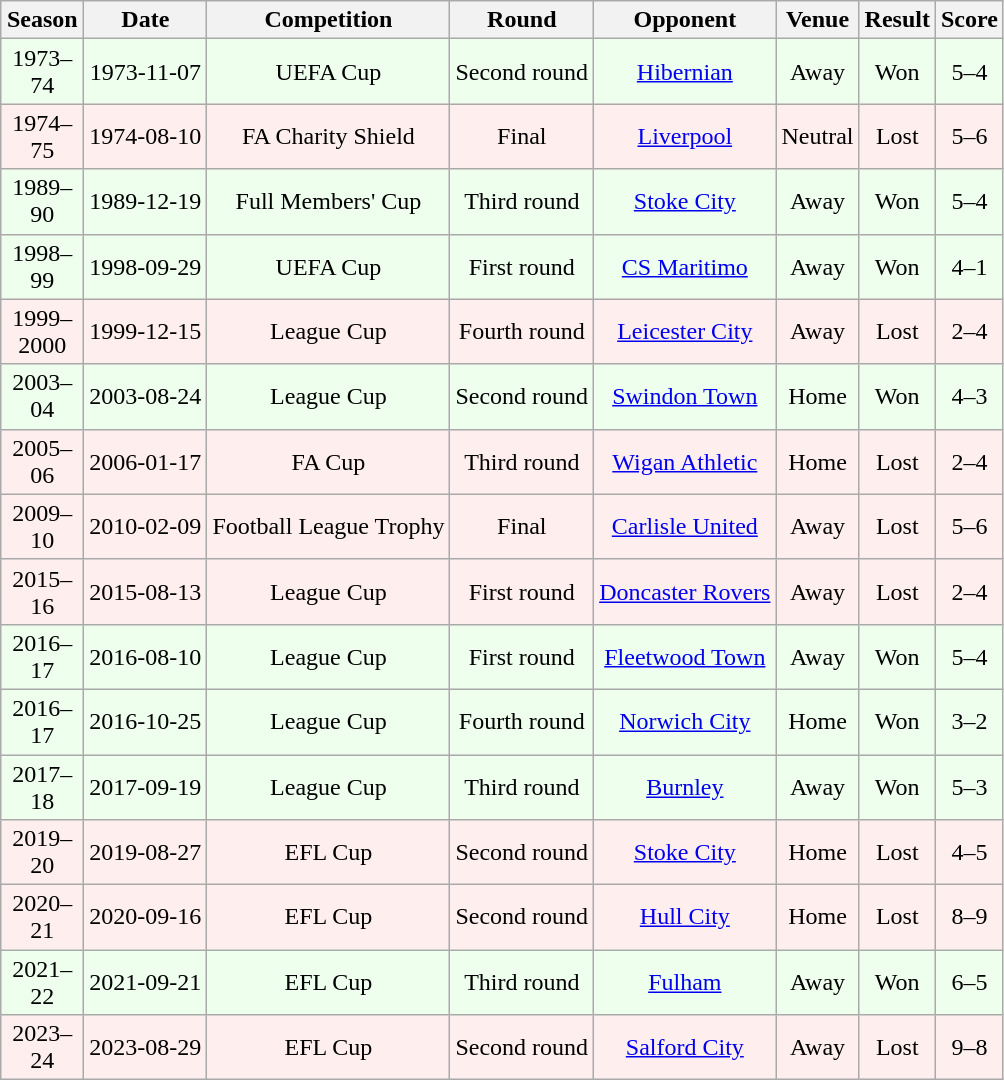<table class="wikitable " style="text-align: center;">
<tr>
<th style="width: 3em;">Season</th>
<th>Date</th>
<th>Competition</th>
<th>Round</th>
<th>Opponent</th>
<th>Venue</th>
<th>Result</th>
<th>Score</th>
</tr>
<tr bgcolor = "#EEFFEE">
<td>1973–74</td>
<td>1973-11-07</td>
<td>UEFA Cup</td>
<td>Second round</td>
<td><a href='#'>Hibernian</a></td>
<td>Away</td>
<td>Won</td>
<td>5–4</td>
</tr>
<tr bgcolor = "#FFEEEE">
<td>1974–75</td>
<td>1974-08-10</td>
<td>FA Charity Shield</td>
<td>Final</td>
<td><a href='#'>Liverpool</a></td>
<td>Neutral</td>
<td>Lost</td>
<td>5–6</td>
</tr>
<tr bgcolor = "#EEFFEE">
<td>1989–90</td>
<td>1989-12-19</td>
<td>Full Members' Cup</td>
<td>Third round</td>
<td><a href='#'>Stoke City </a></td>
<td>Away</td>
<td>Won</td>
<td>5–4</td>
</tr>
<tr bgcolor = "#EEFFEE">
<td>1998–99</td>
<td>1998-09-29</td>
<td>UEFA Cup</td>
<td>First round</td>
<td><a href='#'>CS Maritimo </a></td>
<td>Away</td>
<td>Won</td>
<td>4–1</td>
</tr>
<tr bgcolor = "#FFEEEE">
<td>1999–2000</td>
<td>1999-12-15</td>
<td>League Cup</td>
<td>Fourth round</td>
<td><a href='#'>Leicester City </a></td>
<td>Away</td>
<td>Lost</td>
<td>2–4</td>
</tr>
<tr bgcolor = "#EEFFEE">
<td>2003–04</td>
<td>2003-08-24</td>
<td>League Cup</td>
<td>Second round</td>
<td><a href='#'>Swindon Town </a></td>
<td>Home</td>
<td>Won</td>
<td>4–3</td>
</tr>
<tr bgcolor = "#FFEEEE">
<td>2005–06</td>
<td>2006-01-17</td>
<td>FA Cup</td>
<td>Third round</td>
<td><a href='#'>Wigan Athletic </a></td>
<td>Home</td>
<td>Lost</td>
<td>2–4</td>
</tr>
<tr bgcolor = "#FFEEEE">
<td>2009–10</td>
<td>2010-02-09</td>
<td>Football League Trophy</td>
<td>Final</td>
<td><a href='#'>Carlisle United </a></td>
<td>Away</td>
<td>Lost</td>
<td>5–6</td>
</tr>
<tr bgcolor = "#FFEEEE">
<td>2015–16</td>
<td>2015-08-13</td>
<td>League Cup</td>
<td>First round</td>
<td><a href='#'>Doncaster Rovers </a></td>
<td>Away</td>
<td>Lost</td>
<td>2–4</td>
</tr>
<tr bgcolor = "#EEFFEE">
<td>2016–17</td>
<td>2016-08-10</td>
<td>League Cup</td>
<td>First round</td>
<td><a href='#'>Fleetwood Town </a></td>
<td>Away</td>
<td>Won</td>
<td>5–4</td>
</tr>
<tr bgcolor = "#EEFFEE">
<td>2016–17</td>
<td>2016-10-25</td>
<td>League Cup</td>
<td>Fourth round</td>
<td><a href='#'>Norwich City </a></td>
<td>Home</td>
<td>Won</td>
<td>3–2</td>
</tr>
<tr bgcolor = "#EEFFEE">
<td>2017–18</td>
<td>2017-09-19</td>
<td>League Cup</td>
<td>Third round</td>
<td><a href='#'>Burnley</a></td>
<td>Away</td>
<td>Won</td>
<td>5–3</td>
</tr>
<tr bgcolor = "#FFEEEE">
<td>2019–20</td>
<td>2019-08-27</td>
<td>EFL Cup</td>
<td>Second round</td>
<td><a href='#'>Stoke City </a></td>
<td>Home</td>
<td>Lost</td>
<td>4–5</td>
</tr>
<tr bgcolor = "#FFEEEE">
<td>2020–21</td>
<td>2020-09-16</td>
<td>EFL Cup</td>
<td>Second round</td>
<td><a href='#'>Hull City </a></td>
<td>Home</td>
<td>Lost</td>
<td>8–9</td>
</tr>
<tr bgcolor = "#EEFFEE">
<td>2021–22</td>
<td>2021-09-21</td>
<td>EFL Cup</td>
<td>Third round</td>
<td><a href='#'>Fulham</a></td>
<td>Away</td>
<td>Won</td>
<td>6–5</td>
</tr>
<tr bgcolor = "#FFEEEE">
<td>2023–24</td>
<td>2023-08-29</td>
<td>EFL Cup</td>
<td>Second round</td>
<td><a href='#'>Salford City</a></td>
<td>Away</td>
<td>Lost</td>
<td>9–8</td>
</tr>
</table>
